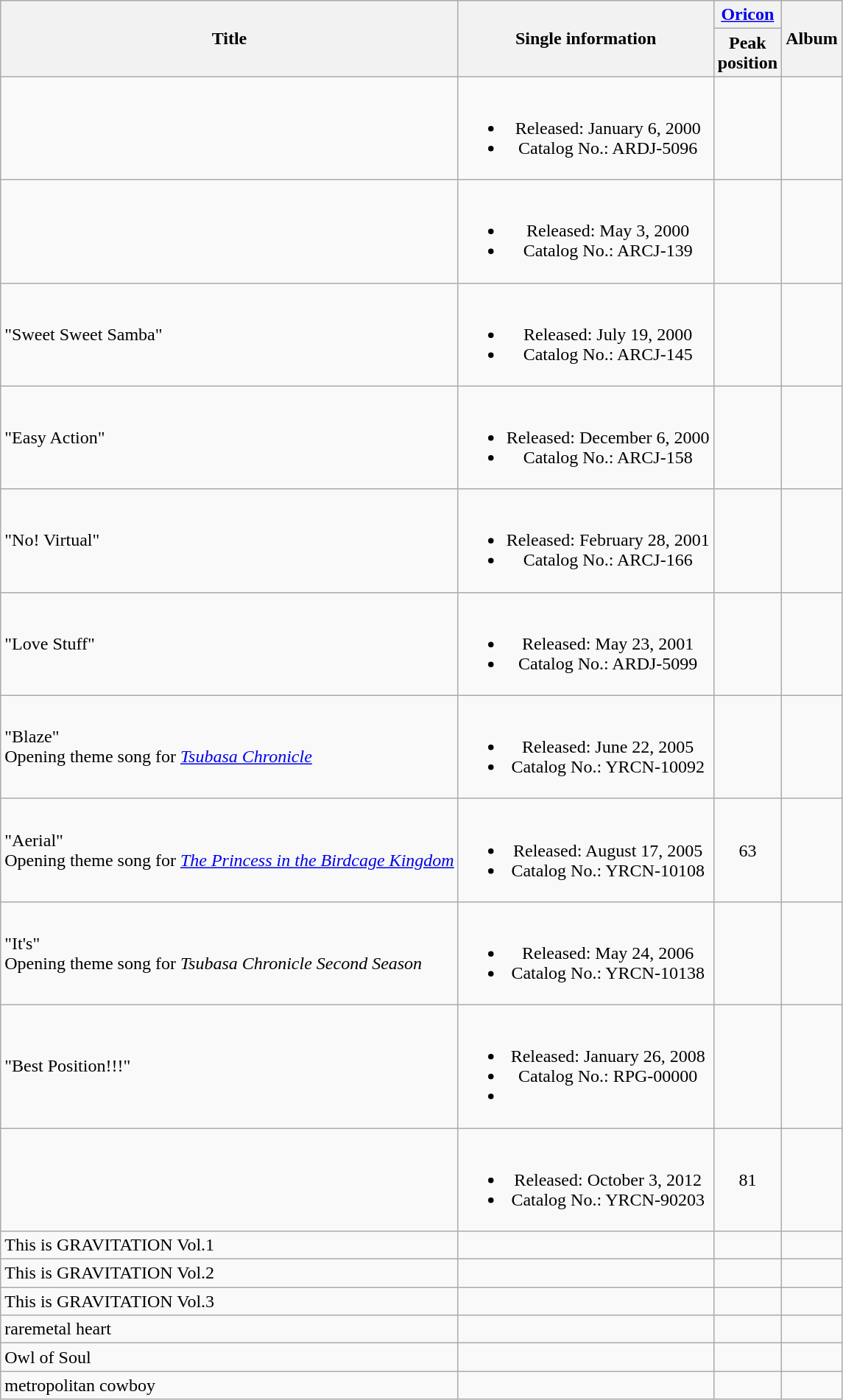<table class="wikitable plainrowheaders" style="text-align:center">
<tr>
<th rowspan=2; style=>Title</th>
<th rowspan=2;>Single information</th>
<th colspan=1; style=><a href='#'>Oricon</a></th>
<th rowspan=2;>Album</th>
</tr>
<tr>
<th style=>Peak<br>position</th>
</tr>
<tr>
<td align="left"></td>
<td><br><ul><li>Released: January 6, 2000</li><li>Catalog No.: ARDJ-5096</li></ul></td>
<td> </td>
<td> </td>
</tr>
<tr>
<td align="left"></td>
<td><br><ul><li>Released: May 3, 2000</li><li>Catalog No.: ARCJ-139</li></ul></td>
<td> </td>
<td> </td>
</tr>
<tr>
<td align="left">"Sweet Sweet Samba"</td>
<td><br><ul><li>Released: July 19, 2000</li><li>Catalog No.: ARCJ-145</li></ul></td>
<td> </td>
<td> </td>
</tr>
<tr>
<td align="left">"Easy Action"</td>
<td><br><ul><li>Released: December 6, 2000</li><li>Catalog No.: ARCJ-158</li></ul></td>
<td> </td>
<td> </td>
</tr>
<tr>
<td align="left">"No! Virtual"</td>
<td><br><ul><li>Released: February 28, 2001</li><li>Catalog No.: ARCJ-166</li></ul></td>
<td> </td>
<td> </td>
</tr>
<tr>
<td align="left">"Love Stuff"</td>
<td><br><ul><li>Released: May 23, 2001</li><li>Catalog No.: ARDJ-5099</li></ul></td>
<td> </td>
<td> </td>
</tr>
<tr>
<td align="left">"Blaze"<br>Opening theme song for <em><a href='#'>Tsubasa Chronicle</a></em></td>
<td><br><ul><li>Released: June 22, 2005</li><li>Catalog No.: YRCN-10092</li></ul></td>
<td> </td>
<td> </td>
</tr>
<tr>
<td align="left">"Aerial"<br>Opening theme song for <em><a href='#'>The Princess in the Birdcage Kingdom</a></em></td>
<td><br><ul><li>Released: August 17, 2005</li><li>Catalog No.: YRCN-10108</li></ul></td>
<td>63</td>
<td> </td>
</tr>
<tr>
<td align="left">"It's"<br>Opening theme song for <em>Tsubasa Chronicle Second Season</em></td>
<td><br><ul><li>Released: May 24, 2006</li><li>Catalog No.: YRCN-10138</li></ul></td>
<td> </td>
<td> </td>
</tr>
<tr>
<td align="left">"Best Position!!!"</td>
<td><br><ul><li>Released: January 26, 2008</li><li>Catalog No.: RPG-00000</li><li></li></ul></td>
<td> </td>
<td> </td>
</tr>
<tr>
<td align="left"></td>
<td><br><ul><li>Released: October 3, 2012</li><li>Catalog No.: YRCN-90203</li></ul></td>
<td>81</td>
<td> </td>
</tr>
<tr>
<td align="left">This is GRAVITATION Vol.1</td>
<td></td>
<td></td>
<td></td>
</tr>
<tr>
<td align="left">This is GRAVITATION Vol.2</td>
<td></td>
<td></td>
<td></td>
</tr>
<tr>
<td align="left">This is GRAVITATION Vol.3</td>
<td></td>
<td></td>
<td></td>
</tr>
<tr>
<td align="left">raremetal heart</td>
<td></td>
<td></td>
<td></td>
</tr>
<tr>
<td align="left">Owl of Soul</td>
<td></td>
<td></td>
<td></td>
</tr>
<tr>
<td align="left">metropolitan cowboy</td>
<td></td>
<td></td>
<td></td>
</tr>
</table>
